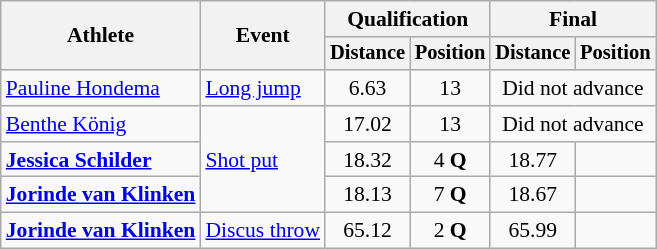<table class=wikitable style=font-size:90%>
<tr>
<th rowspan=2>Athlete</th>
<th rowspan=2>Event</th>
<th colspan=2>Qualification</th>
<th colspan=2>Final</th>
</tr>
<tr style=font-size:95%>
<th>Distance</th>
<th>Position</th>
<th>Distance</th>
<th>Position</th>
</tr>
<tr align=center>
<td align=left><a href='#'>Pauline Hondema</a></td>
<td align=left><a href='#'>Long jump</a></td>
<td>6.63 </td>
<td>13</td>
<td colspan=2>Did not advance</td>
</tr>
<tr align=center>
<td align=left><a href='#'>Benthe König</a></td>
<td align=left rowspan=3><a href='#'>Shot put</a></td>
<td>17.02</td>
<td>13</td>
<td colspan=2>Did not advance</td>
</tr>
<tr align=center>
<td align=left><strong><a href='#'>Jessica Schilder</a></strong></td>
<td>18.32</td>
<td>4 <strong>Q</strong></td>
<td>18.77</td>
<td></td>
</tr>
<tr align=center>
<td align=left><strong><a href='#'>Jorinde van Klinken</a></strong></td>
<td>18.13</td>
<td>7 <strong>Q</strong></td>
<td>18.67 </td>
<td></td>
</tr>
<tr align=center>
<td align=left><strong><a href='#'>Jorinde van Klinken</a></strong></td>
<td align=left><a href='#'>Discus throw</a></td>
<td>65.12 </td>
<td>2 <strong>Q</strong></td>
<td>65.99 </td>
<td></td>
</tr>
</table>
